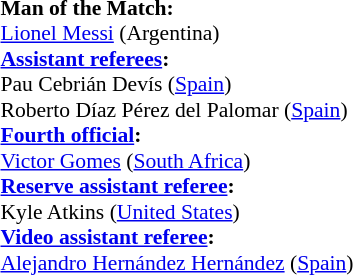<table style="width:100%; font-size:90%;">
<tr>
<td><br><strong>Man of the Match:</strong>
<br><a href='#'>Lionel Messi</a> (Argentina)<br><strong><a href='#'>Assistant referees</a>:</strong>
<br>Pau Cebrián Devís (<a href='#'>Spain</a>)
<br>Roberto Díaz Pérez del Palomar (<a href='#'>Spain</a>)
<br><strong><a href='#'>Fourth official</a>:</strong>
<br><a href='#'>Victor Gomes</a> (<a href='#'>South Africa</a>)
<br><strong><a href='#'>Reserve assistant referee</a>:</strong>
<br>Kyle Atkins (<a href='#'>United States</a>)
<br><strong><a href='#'>Video assistant referee</a>:</strong>
<br><a href='#'>Alejandro Hernández Hernández</a> (<a href='#'>Spain</a>)</td>
</tr>
</table>
